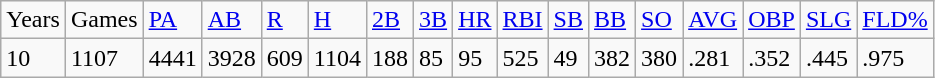<table class="wikitable">
<tr>
<td>Years</td>
<td>Games</td>
<td><a href='#'>PA</a></td>
<td><a href='#'>AB</a></td>
<td><a href='#'>R</a></td>
<td><a href='#'>H</a></td>
<td><a href='#'>2B</a></td>
<td><a href='#'>3B</a></td>
<td><a href='#'>HR</a></td>
<td><a href='#'>RBI</a></td>
<td><a href='#'>SB</a></td>
<td><a href='#'>BB</a></td>
<td><a href='#'>SO</a></td>
<td><a href='#'>AVG</a></td>
<td><a href='#'>OBP</a></td>
<td><a href='#'>SLG</a></td>
<td><a href='#'>FLD%</a></td>
</tr>
<tr>
<td>10</td>
<td>1107</td>
<td>4441</td>
<td>3928</td>
<td>609</td>
<td>1104</td>
<td>188</td>
<td>85</td>
<td>95</td>
<td>525</td>
<td>49</td>
<td>382</td>
<td>380</td>
<td>.281</td>
<td>.352</td>
<td>.445</td>
<td>.975</td>
</tr>
</table>
